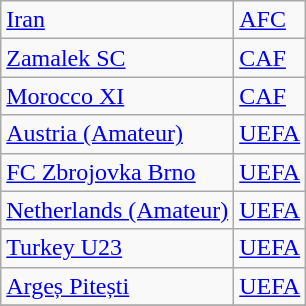<table class="wikitable">
<tr>
<td> <a href='#'>Iran</a></td>
<td><a href='#'>AFC</a></td>
</tr>
<tr>
<td> <a href='#'>Zamalek SC</a></td>
<td><a href='#'>CAF</a></td>
</tr>
<tr>
<td> <a href='#'>Morocco XI</a></td>
<td><a href='#'>CAF</a></td>
</tr>
<tr>
<td> <a href='#'>Austria (Amateur)</a></td>
<td><a href='#'>UEFA</a></td>
</tr>
<tr>
<td> <a href='#'>FC Zbrojovka Brno</a></td>
<td><a href='#'>UEFA</a></td>
</tr>
<tr>
<td> <a href='#'>Netherlands (Amateur)</a></td>
<td><a href='#'>UEFA</a></td>
</tr>
<tr>
<td> <a href='#'>Turkey U23</a></td>
<td><a href='#'>UEFA</a></td>
</tr>
<tr>
<td> <a href='#'>Argeș Pitești</a></td>
<td><a href='#'>UEFA</a></td>
</tr>
<tr>
</tr>
</table>
